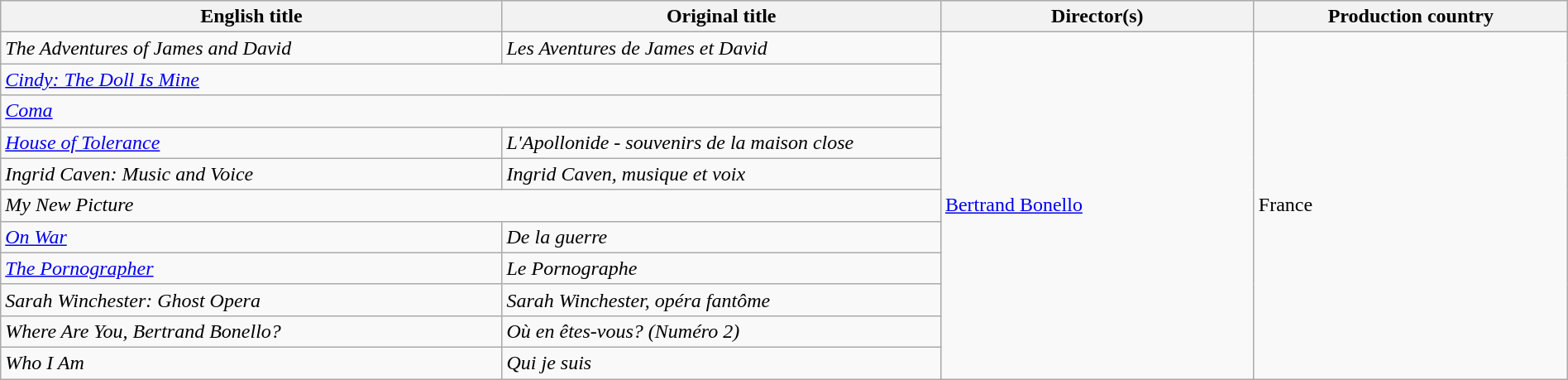<table class="wikitable" width=100%>
<tr>
<th scope="col" width="32%">English title</th>
<th scope="col" width="28%">Original title</th>
<th scope="col" width="20%">Director(s)</th>
<th scope="col" width="20%">Production country</th>
</tr>
<tr>
<td><em>The Adventures of James and David</em></td>
<td><em>Les Aventures de James et David</em></td>
<td rowspan=11><a href='#'>Bertrand Bonello</a></td>
<td rowspan=11>France</td>
</tr>
<tr>
<td colspan=2><em><a href='#'>Cindy: The Doll Is Mine</a></em></td>
</tr>
<tr>
<td colspan=2><em><a href='#'>Coma</a></em></td>
</tr>
<tr>
<td><em><a href='#'>House of Tolerance</a></em></td>
<td><em>L'Apollonide - souvenirs de la maison close</em></td>
</tr>
<tr>
<td><em>Ingrid Caven: Music and Voice</em></td>
<td><em>Ingrid Caven, musique et voix</em></td>
</tr>
<tr>
<td colspan=2><em>My New Picture</em></td>
</tr>
<tr>
<td><em><a href='#'>On War</a></em></td>
<td><em>De la guerre</em></td>
</tr>
<tr>
<td><em><a href='#'>The Pornographer</a></em></td>
<td><em>Le Pornographe</em></td>
</tr>
<tr>
<td><em>Sarah Winchester: Ghost Opera</em></td>
<td><em>Sarah Winchester, opéra fantôme</em></td>
</tr>
<tr>
<td><em>Where Are You, Bertrand Bonello?</em></td>
<td><em>Où en êtes-vous? (Numéro 2)</em></td>
</tr>
<tr>
<td><em>Who I Am</em></td>
<td><em>Qui je suis</em></td>
</tr>
</table>
